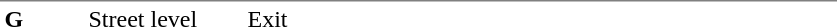<table table border=0 cellspacing=0 cellpadding=3>
<tr>
<td style="border-top:solid 1px gray;" width=50 valign=top><strong>G</strong></td>
<td style="border-top:solid 1px gray;" width=100 valign=top>Street level</td>
<td style="border-top:solid 1px gray;" width=390 valign=top>Exit</td>
</tr>
</table>
